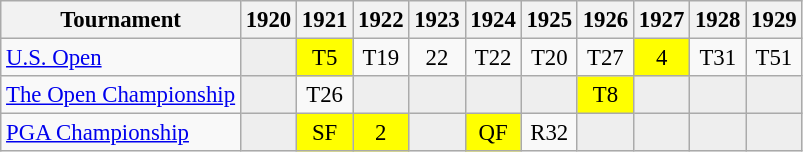<table class="wikitable" style="font-size:95%;text-align:center;">
<tr>
<th>Tournament</th>
<th>1920</th>
<th>1921</th>
<th>1922</th>
<th>1923</th>
<th>1924</th>
<th>1925</th>
<th>1926</th>
<th>1927</th>
<th>1928</th>
<th>1929</th>
</tr>
<tr>
<td align=left><a href='#'>U.S. Open</a></td>
<td style="background:#eeeeee;"></td>
<td style="background:yellow;">T5</td>
<td>T19</td>
<td>22</td>
<td>T22</td>
<td>T20</td>
<td>T27</td>
<td style="background:yellow;">4</td>
<td>T31</td>
<td>T51</td>
</tr>
<tr>
<td align=left><a href='#'>The Open Championship</a></td>
<td style="background:#eeeeee;"></td>
<td>T26</td>
<td style="background:#eeeeee;"></td>
<td style="background:#eeeeee;"></td>
<td style="background:#eeeeee;"></td>
<td style="background:#eeeeee;"></td>
<td style="background:yellow;">T8</td>
<td style="background:#eeeeee;"></td>
<td style="background:#eeeeee;"></td>
<td style="background:#eeeeee;"></td>
</tr>
<tr>
<td align=left><a href='#'>PGA Championship</a></td>
<td style="background:#eeeeee;"></td>
<td style="background:yellow;">SF</td>
<td style="background:yellow;">2</td>
<td style="background:#eeeeee;"></td>
<td style="background:yellow;">QF</td>
<td>R32</td>
<td style="background:#eeeeee;"></td>
<td style="background:#eeeeee;"></td>
<td style="background:#eeeeee;"></td>
<td style="background:#eeeeee;"></td>
</tr>
</table>
